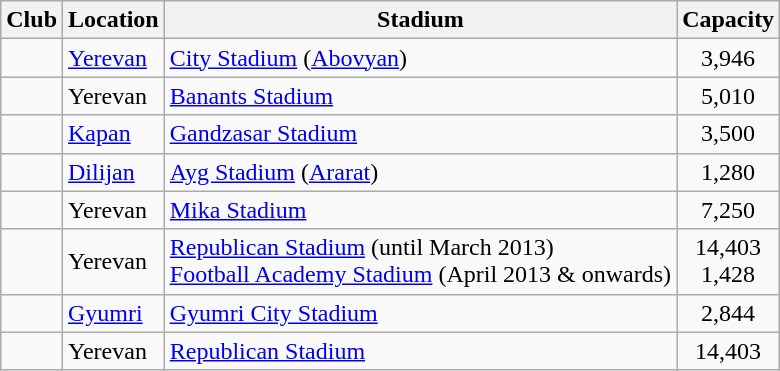<table class="wikitable sortable">
<tr>
<th>Club</th>
<th>Location</th>
<th>Stadium</th>
<th>Capacity</th>
</tr>
<tr>
<td></td>
<td><a href='#'>Yerevan</a></td>
<td><a href='#'>City Stadium</a> (<a href='#'>Abovyan</a>)</td>
<td align="center">3,946</td>
</tr>
<tr>
<td></td>
<td>Yerevan</td>
<td><a href='#'>Banants Stadium</a></td>
<td align="center">5,010</td>
</tr>
<tr>
<td></td>
<td><a href='#'>Kapan</a></td>
<td><a href='#'>Gandzasar Stadium</a></td>
<td align="center">3,500</td>
</tr>
<tr>
<td></td>
<td><a href='#'>Dilijan</a></td>
<td><a href='#'>Ayg Stadium</a> (<a href='#'>Ararat</a>)</td>
<td align="center">1,280</td>
</tr>
<tr>
<td></td>
<td>Yerevan</td>
<td><a href='#'>Mika Stadium</a></td>
<td align="center">7,250</td>
</tr>
<tr>
<td></td>
<td>Yerevan</td>
<td><a href='#'>Republican Stadium</a> (until March 2013) <br><a href='#'>Football Academy Stadium</a> (April 2013 & onwards)</td>
<td align="center">14,403 <br>1,428</td>
</tr>
<tr>
<td></td>
<td><a href='#'>Gyumri</a></td>
<td><a href='#'>Gyumri City Stadium</a></td>
<td align="center">2,844</td>
</tr>
<tr>
<td></td>
<td>Yerevan</td>
<td><a href='#'>Republican Stadium</a></td>
<td align="center">14,403</td>
</tr>
</table>
